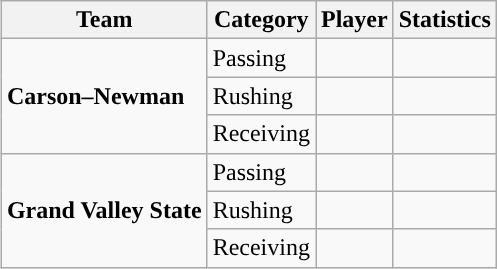<table class="wikitable" style="float: right;">
<tr>
<th>Team</th>
<th>Category</th>
<th>Player</th>
<th>Statistics</th>
</tr>
<tr>
<td rowspan=3><strong>Carson–Newman</strong></td>
<td>Passing</td>
<td></td>
<td></td>
</tr>
<tr>
<td>Rushing</td>
<td></td>
<td></td>
</tr>
<tr>
<td>Receiving</td>
<td></td>
<td></td>
</tr>
<tr>
<td rowspan=3><strong>Grand Valley State</strong></td>
<td>Passing</td>
<td></td>
<td></td>
</tr>
<tr>
<td>Rushing</td>
<td></td>
<td></td>
</tr>
<tr>
<td>Receiving</td>
<td></td>
<td></td>
</tr>
</table>
